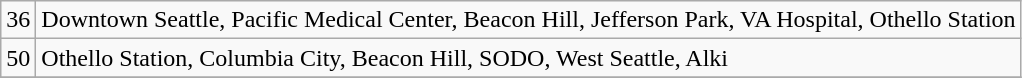<table class="wikitable">
<tr>
<td>36</td>
<td>Downtown Seattle, Pacific Medical Center, Beacon Hill, Jefferson Park, VA Hospital, Othello Station</td>
</tr>
<tr>
<td>50</td>
<td>Othello Station, Columbia City, Beacon Hill, SODO, West Seattle, Alki</td>
</tr>
<tr>
</tr>
</table>
